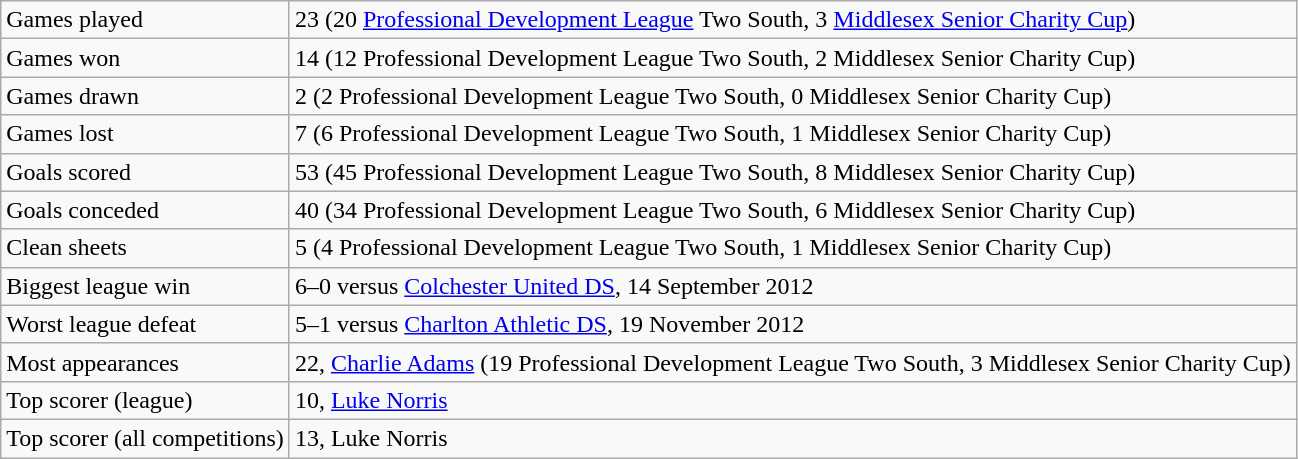<table class="wikitable">
<tr>
<td>Games played</td>
<td>23 (20 <a href='#'>Professional Development League</a> Two South, 3 <a href='#'>Middlesex Senior Charity Cup</a>)</td>
</tr>
<tr>
<td>Games won</td>
<td>14 (12 Professional Development League Two South, 2 Middlesex Senior Charity Cup)</td>
</tr>
<tr>
<td>Games drawn</td>
<td>2 (2 Professional Development League Two South, 0 Middlesex Senior Charity Cup)</td>
</tr>
<tr>
<td>Games lost</td>
<td>7 (6 Professional Development League Two South, 1 Middlesex Senior Charity Cup)</td>
</tr>
<tr>
<td>Goals scored</td>
<td>53 (45 Professional Development League Two South, 8 Middlesex Senior Charity Cup)</td>
</tr>
<tr>
<td>Goals conceded</td>
<td>40 (34 Professional Development League Two South, 6 Middlesex Senior Charity Cup)</td>
</tr>
<tr>
<td>Clean sheets</td>
<td>5 (4 Professional Development League Two South, 1 Middlesex Senior Charity Cup)</td>
</tr>
<tr>
<td>Biggest league win</td>
<td>6–0 versus <a href='#'>Colchester United DS</a>, 14 September 2012</td>
</tr>
<tr>
<td>Worst league defeat</td>
<td>5–1 versus <a href='#'>Charlton Athletic DS</a>, 19 November 2012</td>
</tr>
<tr>
<td>Most appearances</td>
<td>22, <a href='#'>Charlie Adams</a> (19 Professional Development League Two South, 3 Middlesex Senior Charity Cup)</td>
</tr>
<tr>
<td>Top scorer (league)</td>
<td>10, <a href='#'>Luke Norris</a></td>
</tr>
<tr>
<td>Top scorer (all competitions)</td>
<td>13, Luke Norris</td>
</tr>
</table>
